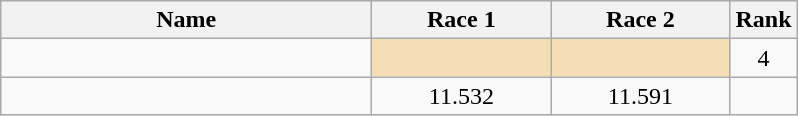<table class="wikitable sortable" style="text-align:center;">
<tr>
<th style="width:15em">Name</th>
<th style="width:7em">Race 1</th>
<th style="width:7em">Race 2</th>
<th>Rank</th>
</tr>
<tr>
<td align=left></td>
<td bgcolor=wheat></td>
<td bgcolor=wheat></td>
<td>4</td>
</tr>
<tr>
<td align=left></td>
<td>11.532</td>
<td>11.591</td>
<td></td>
</tr>
</table>
